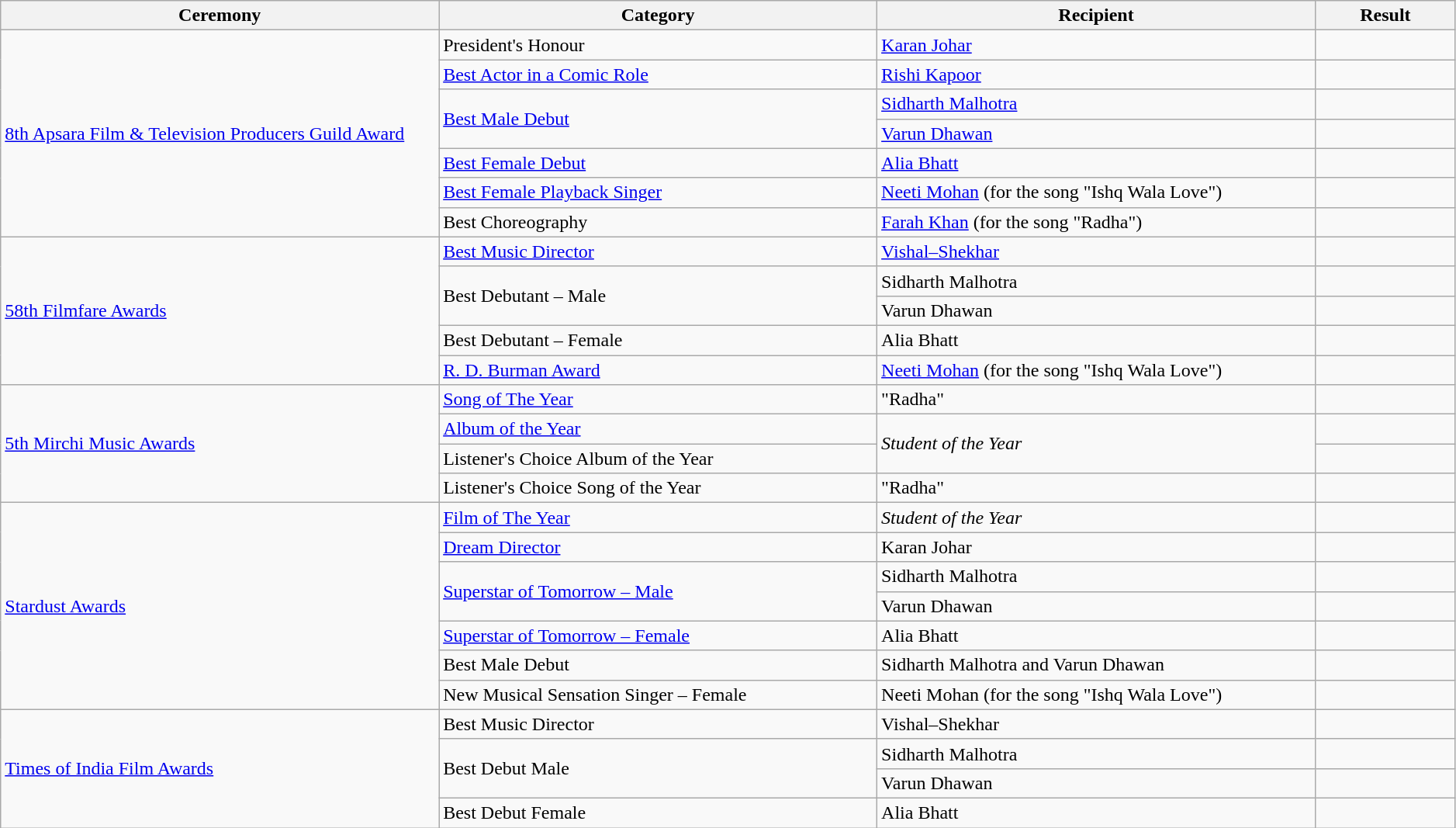<table class="wikitable " style="width:99%;"  >
<tr>
<th style="width:25%;" scope="col">Ceremony</th>
<th style="width:25%;" scope="col">Category</th>
<th style="width:25%;" scope="col">Recipient</th>
<th style="width:8%;" scope="col">Result</th>
</tr>
<tr>
<td rowspan="7"><a href='#'>8th Apsara Film & Television Producers Guild Award</a></td>
<td>President's Honour</td>
<td><a href='#'>Karan Johar</a></td>
<td></td>
</tr>
<tr>
<td><a href='#'>Best Actor in a Comic Role</a></td>
<td><a href='#'>Rishi Kapoor</a></td>
<td></td>
</tr>
<tr>
<td rowspan="2"><a href='#'>Best Male Debut</a></td>
<td><a href='#'>Sidharth Malhotra</a></td>
<td></td>
</tr>
<tr>
<td><a href='#'>Varun Dhawan</a></td>
<td></td>
</tr>
<tr>
<td><a href='#'>Best Female Debut</a></td>
<td><a href='#'>Alia Bhatt</a></td>
<td></td>
</tr>
<tr>
<td><a href='#'>Best Female Playback Singer</a></td>
<td><a href='#'>Neeti Mohan</a> (for the song "Ishq Wala Love")</td>
<td></td>
</tr>
<tr>
<td>Best Choreography</td>
<td><a href='#'>Farah Khan</a> (for the song "Radha")</td>
<td></td>
</tr>
<tr>
<td rowspan="5"><a href='#'>58th Filmfare Awards</a></td>
<td><a href='#'>Best Music Director</a></td>
<td><a href='#'>Vishal–Shekhar</a></td>
<td></td>
</tr>
<tr>
<td rowspan="2">Best Debutant – Male</td>
<td>Sidharth Malhotra</td>
<td></td>
</tr>
<tr>
<td>Varun Dhawan</td>
<td></td>
</tr>
<tr>
<td>Best Debutant – Female</td>
<td>Alia Bhatt</td>
<td></td>
</tr>
<tr>
<td><a href='#'>R. D. Burman Award</a></td>
<td><a href='#'>Neeti Mohan</a> (for the song "Ishq Wala Love")</td>
<td></td>
</tr>
<tr>
<td rowspan="4"><a href='#'>5th Mirchi Music Awards</a></td>
<td><a href='#'>Song of The Year</a></td>
<td>"Radha"</td>
<td></td>
</tr>
<tr>
<td><a href='#'>Album of the Year</a></td>
<td rowspan="2"><em>Student of the Year</em></td>
<td></td>
</tr>
<tr>
<td>Listener's Choice Album of the Year</td>
<td></td>
</tr>
<tr>
<td>Listener's Choice Song of the Year</td>
<td>"Radha"</td>
<td></td>
</tr>
<tr>
<td rowspan="7"><a href='#'>Stardust Awards</a></td>
<td><a href='#'>Film of The Year</a></td>
<td><em>Student of the Year</em></td>
<td></td>
</tr>
<tr>
<td><a href='#'>Dream Director</a></td>
<td>Karan Johar</td>
<td></td>
</tr>
<tr>
<td rowspan="2"><a href='#'>Superstar of Tomorrow – Male</a></td>
<td>Sidharth Malhotra</td>
<td></td>
</tr>
<tr>
<td>Varun Dhawan</td>
<td></td>
</tr>
<tr>
<td><a href='#'>Superstar of Tomorrow – Female</a></td>
<td>Alia Bhatt</td>
<td></td>
</tr>
<tr>
<td>Best Male Debut</td>
<td>Sidharth Malhotra and Varun Dhawan</td>
<td></td>
</tr>
<tr>
<td>New Musical Sensation Singer – Female</td>
<td>Neeti Mohan (for the song "Ishq Wala Love")</td>
<td></td>
</tr>
<tr>
<td rowspan="4"><a href='#'>Times of India Film Awards</a></td>
<td>Best Music Director</td>
<td>Vishal–Shekhar</td>
<td></td>
</tr>
<tr>
<td rowspan="2">Best Debut Male</td>
<td>Sidharth Malhotra</td>
<td></td>
</tr>
<tr>
<td>Varun Dhawan</td>
<td></td>
</tr>
<tr>
<td>Best Debut Female</td>
<td>Alia Bhatt</td>
<td></td>
</tr>
</table>
